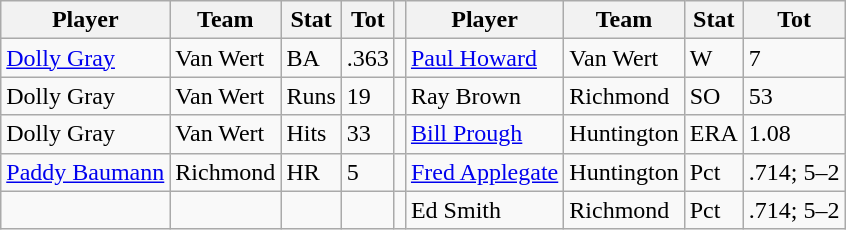<table class="wikitable">
<tr>
<th>Player</th>
<th>Team</th>
<th>Stat</th>
<th>Tot</th>
<th></th>
<th>Player</th>
<th>Team</th>
<th>Stat</th>
<th>Tot</th>
</tr>
<tr>
<td><a href='#'>Dolly Gray</a></td>
<td>Van Wert</td>
<td>BA</td>
<td>.363</td>
<td></td>
<td><a href='#'>Paul Howard</a></td>
<td>Van Wert</td>
<td>W</td>
<td>7</td>
</tr>
<tr>
<td>Dolly Gray</td>
<td>Van Wert</td>
<td>Runs</td>
<td>19</td>
<td></td>
<td>Ray Brown</td>
<td>Richmond</td>
<td>SO</td>
<td>53</td>
</tr>
<tr>
<td>Dolly Gray</td>
<td>Van Wert</td>
<td>Hits</td>
<td>33</td>
<td></td>
<td><a href='#'>Bill Prough</a></td>
<td>Huntington</td>
<td>ERA</td>
<td>1.08</td>
</tr>
<tr>
<td><a href='#'>Paddy Baumann</a></td>
<td>Richmond</td>
<td>HR</td>
<td>5</td>
<td></td>
<td><a href='#'>Fred Applegate</a></td>
<td>Huntington</td>
<td>Pct</td>
<td>.714; 5–2</td>
</tr>
<tr>
<td></td>
<td></td>
<td></td>
<td></td>
<td></td>
<td>Ed Smith</td>
<td>Richmond</td>
<td>Pct</td>
<td>.714; 5–2</td>
</tr>
</table>
